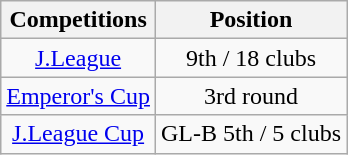<table class="wikitable" style="text-align:center;">
<tr>
<th>Competitions</th>
<th>Position</th>
</tr>
<tr>
<td><a href='#'>J.League</a></td>
<td>9th / 18 clubs</td>
</tr>
<tr>
<td><a href='#'>Emperor's Cup</a></td>
<td>3rd round</td>
</tr>
<tr>
<td><a href='#'>J.League Cup</a></td>
<td>GL-B 5th / 5 clubs</td>
</tr>
</table>
